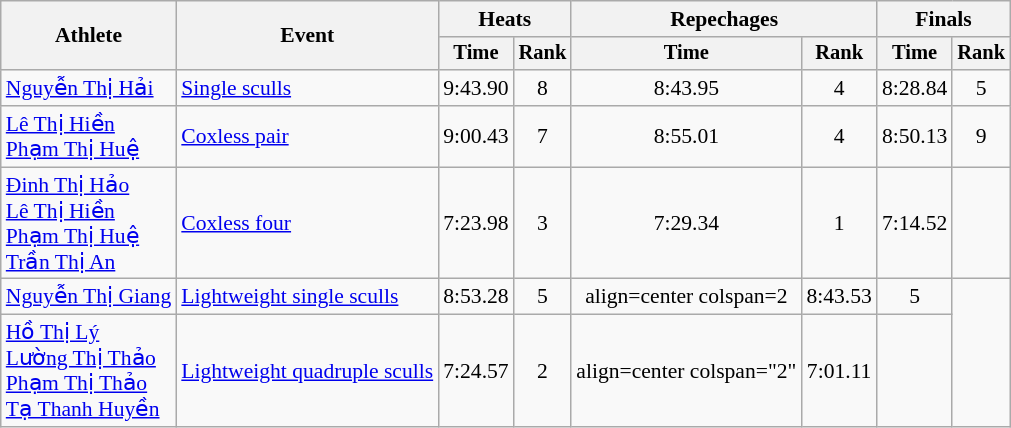<table class="wikitable" style="font-size:90%">
<tr>
<th rowspan="2">Athlete</th>
<th rowspan="2">Event</th>
<th colspan="2">Heats</th>
<th colspan="2">Repechages</th>
<th colspan="2">Finals</th>
</tr>
<tr style="font-size:95%">
<th>Time</th>
<th>Rank</th>
<th>Time</th>
<th>Rank</th>
<th>Time</th>
<th>Rank</th>
</tr>
<tr align=center>
<td align=left><a href='#'>Nguyễn Thị Hải</a></td>
<td align=left><a href='#'>Single sculls</a></td>
<td>9:43.90</td>
<td>8 <strong></strong></td>
<td>8:43.95</td>
<td>4 <strong></strong></td>
<td>8:28.84</td>
<td>5</td>
</tr>
<tr align=center>
<td align=left><a href='#'>Lê Thị Hiền</a><br><a href='#'>Phạm Thị Huệ</a></td>
<td align=left><a href='#'>Coxless pair</a></td>
<td>9:00.43</td>
<td>7 <strong></strong></td>
<td>8:55.01</td>
<td>4 <strong></strong></td>
<td>8:50.13</td>
<td>9</td>
</tr>
<tr align=center>
<td align=left><a href='#'>Đinh Thị Hảo</a><br><a href='#'>Lê Thị Hiền</a><br><a href='#'>Phạm Thị Huệ</a><br><a href='#'>Trần Thị An</a></td>
<td align=left><a href='#'>Coxless four</a></td>
<td>7:23.98</td>
<td>3 <strong></strong></td>
<td>7:29.34</td>
<td>1 <strong></strong></td>
<td>7:14.52</td>
<td></td>
</tr>
<tr align=center>
<td align=left><a href='#'>Nguyễn Thị Giang</a></td>
<td align=left><a href='#'>Lightweight single sculls</a></td>
<td>8:53.28</td>
<td>5 <strong></strong></td>
<td>align=center colspan=2</td>
<td>8:43.53</td>
<td>5</td>
</tr>
<tr align=center>
<td align=left><a href='#'>Hồ Thị Lý</a><br><a href='#'>Lường Thị Thảo</a><br><a href='#'>Phạm Thị Thảo</a><br><a href='#'>Tạ Thanh Huyền</a></td>
<td align=left><a href='#'>Lightweight quadruple sculls</a></td>
<td>7:24.57</td>
<td>2 <strong></strong></td>
<td>align=center colspan="2" </td>
<td>7:01.11</td>
<td></td>
</tr>
</table>
